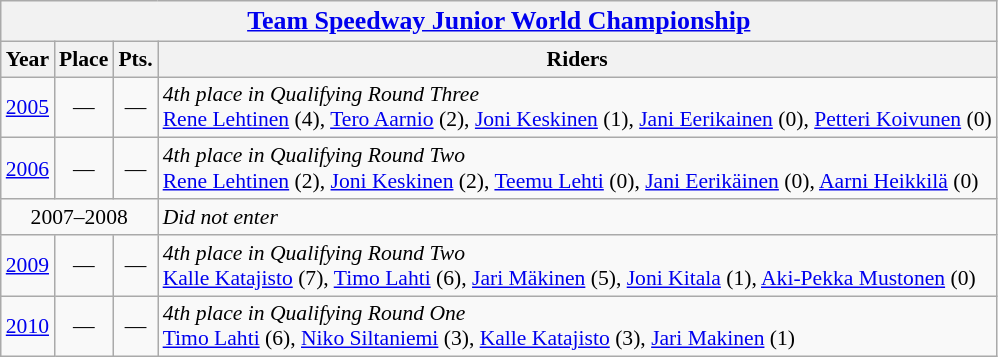<table class=wikitable style="font-size: 90%;">
<tr>
<th colspan=4><big><a href='#'>Team Speedway Junior World Championship</a></big></th>
</tr>
<tr>
<th>Year</th>
<th>Place</th>
<th>Pts.</th>
<th>Riders</th>
</tr>
<tr align=center >
<td><a href='#'>2005</a></td>
<td>—</td>
<td>—</td>
<td align=left><em>4th place in Qualifying Round Three</em> <br> <a href='#'>Rene Lehtinen</a> (4), <a href='#'>Tero Aarnio</a> (2), <a href='#'>Joni Keskinen</a> (1), <a href='#'>Jani Eerikainen</a> (0), <a href='#'>Petteri Koivunen</a> (0)</td>
</tr>
<tr align=center >
<td><a href='#'>2006</a></td>
<td>—</td>
<td>—</td>
<td align=left><em>4th place in Qualifying Round Two</em> <br> <a href='#'>Rene Lehtinen</a> (2), <a href='#'>Joni Keskinen</a> (2), <a href='#'>Teemu Lehti</a> (0), <a href='#'>Jani Eerikäinen</a> (0), <a href='#'>Aarni Heikkilä</a> (0)</td>
</tr>
<tr align=center >
<td colspan=3>2007–2008</td>
<td align=left><em>Did not enter</em></td>
</tr>
<tr align=center >
<td><a href='#'>2009</a></td>
<td>—</td>
<td>—</td>
<td align=left><em>4th place in Qualifying Round Two</em> <br> <a href='#'>Kalle Katajisto</a> (7), <a href='#'>Timo Lahti</a> (6), <a href='#'>Jari Mäkinen</a> (5), <a href='#'>Joni Kitala</a> (1), <a href='#'>Aki-Pekka Mustonen</a> (0)</td>
</tr>
<tr align=center >
<td><a href='#'>2010</a></td>
<td>—</td>
<td>—</td>
<td align=left><em>4th place in Qualifying Round One</em> <br> <a href='#'>Timo Lahti</a> (6), <a href='#'>Niko Siltaniemi</a> (3), <a href='#'>Kalle Katajisto</a> (3), <a href='#'>Jari Makinen</a> (1)</td>
</tr>
</table>
